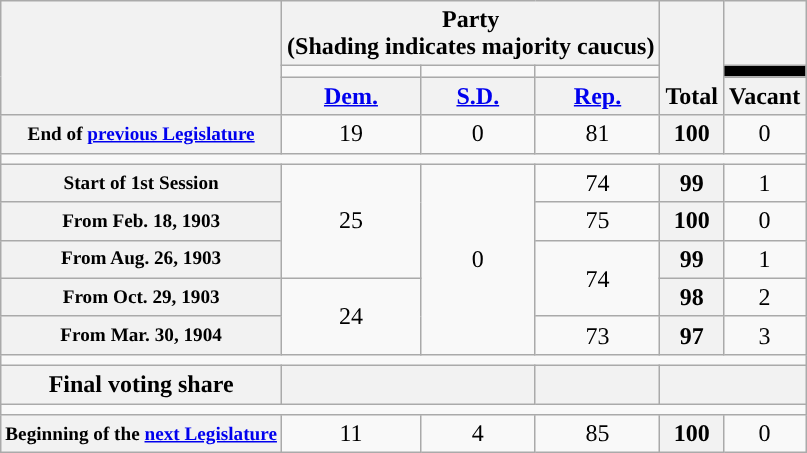<table class=wikitable style="text-align:center">
<tr style="vertical-align:bottom;">
<th rowspan=3></th>
<th colspan=3>Party <div>(Shading indicates majority caucus)</div></th>
<th rowspan=3>Total</th>
<th></th>
</tr>
<tr style="height:5px">
<td style="background-color:"></td>
<td style="background-color:"></td>
<td style="background-color:"></td>
<td style="background:black;"></td>
</tr>
<tr>
<th><a href='#'>Dem.</a></th>
<th><a href='#'>S.D.</a></th>
<th><a href='#'>Rep.</a></th>
<th>Vacant</th>
</tr>
<tr>
<th style="font-size:80%;">End of <a href='#'>previous Legislature</a></th>
<td>19</td>
<td>0</td>
<td>81</td>
<th>100</th>
<td>0</td>
</tr>
<tr>
<td colspan=6></td>
</tr>
<tr>
<th style="font-size:80%;">Start of 1st Session</th>
<td rowspan="3">25</td>
<td rowspan="5">0</td>
<td>74</td>
<th>99</th>
<td>1</td>
</tr>
<tr>
<th style="font-size:80%;">From Feb. 18, 1903</th>
<td>75</td>
<th>100</th>
<td>0</td>
</tr>
<tr>
<th style="font-size:80%;">From Aug. 26, 1903</th>
<td rowspan="2" >74</td>
<th>99</th>
<td>1</td>
</tr>
<tr>
<th style="font-size:80%;">From Oct. 29, 1903</th>
<td rowspan="2">24</td>
<th>98</th>
<td>2</td>
</tr>
<tr>
<th style="font-size:80%;">From Mar. 30, 1904</th>
<td>73</td>
<th>97</th>
<td>3</td>
</tr>
<tr>
<td colspan=6></td>
</tr>
<tr>
<th>Final voting share</th>
<th colspan=2></th>
<th></th>
<th colspan=2></th>
</tr>
<tr>
<td colspan=6></td>
</tr>
<tr>
<th style="font-size:80%;">Beginning of the <a href='#'>next Legislature</a></th>
<td>11</td>
<td>4</td>
<td>85</td>
<th>100</th>
<td>0</td>
</tr>
</table>
